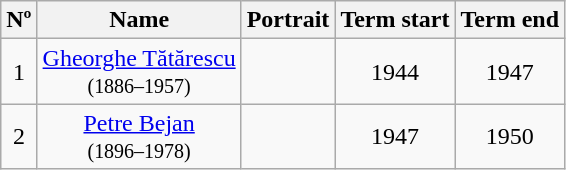<table class=wikitable style=text-align:center>
<tr>
<th>Nº</th>
<th>Name<br></th>
<th>Portrait</th>
<th>Term start</th>
<th>Term end</th>
</tr>
<tr>
<td>1</td>
<td><a href='#'>Gheorghe Tătărescu</a><br><small>(1886–1957)</small></td>
<td></td>
<td>1944</td>
<td>1947</td>
</tr>
<tr>
<td>2</td>
<td><a href='#'>Petre Bejan</a><br><small>(1896–1978)</small></td>
<td></td>
<td>1947</td>
<td>1950</td>
</tr>
</table>
